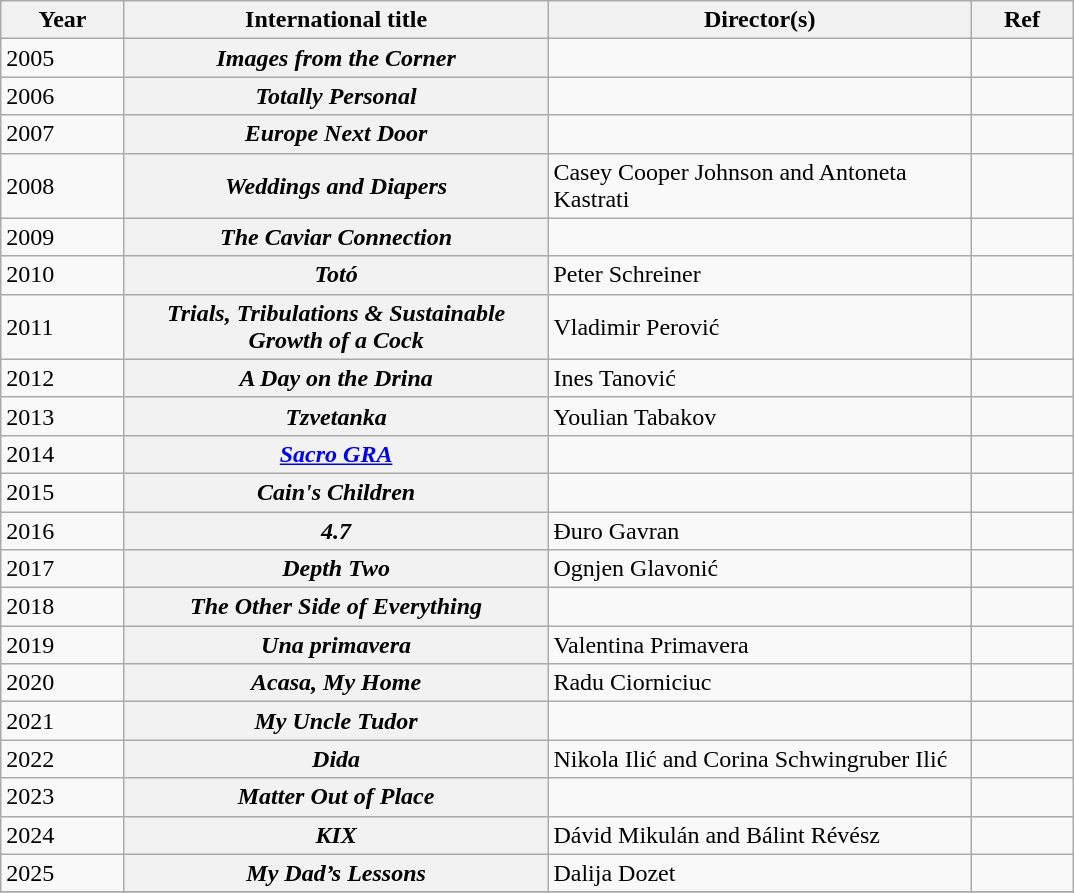<table class="sortable wikitable plainrowheaders">
<tr>
<th scope="col" width=75>Year</th>
<th scope="col" width=275>International title</th>
<th scope="col" width=275>Director(s)</th>
<th scope="col" width=60>Ref</th>
</tr>
<tr>
<td align=left>2005 </td>
<th scope=row><em>Images from the Corner</em></th>
<td></td>
<td></td>
</tr>
<tr>
<td align=left>2006 </td>
<th scope=row><em>Totally Personal</em></th>
<td></td>
<td></td>
</tr>
<tr>
<td align=left>2007 </td>
<th scope=row><em>Europe Next Door</em></th>
<td></td>
<td></td>
</tr>
<tr>
<td align=left>2008 </td>
<th scope=row><em>Weddings and Diapers</em></th>
<td>Casey Cooper Johnson and Antoneta Kastrati</td>
<td></td>
</tr>
<tr>
<td align=left>2009 </td>
<th scope=row><em>The Caviar Connection</em></th>
<td></td>
<td></td>
</tr>
<tr>
<td align=left>2010 </td>
<th scope=row><em>Totó</em></th>
<td>Peter Schreiner</td>
<td></td>
</tr>
<tr>
<td align=left>2011 </td>
<th scope=row><em>Trials, Tribulations & Sustainable Growth of a Cock</em></th>
<td>Vladimir Perović</td>
<td></td>
</tr>
<tr>
<td align=left>2012 </td>
<th scope=row><em>A Day on the Drina</em></th>
<td>Ines Tanović</td>
<td></td>
</tr>
<tr>
<td align=left>2013 </td>
<th scope=row><em>Tzvetanka</em></th>
<td>Youlian Tabakov</td>
<td></td>
</tr>
<tr>
<td align=left>2014 </td>
<th scope=row><em><a href='#'>Sacro GRA</a></em></th>
<td></td>
<td></td>
</tr>
<tr>
<td align=left>2015 </td>
<th scope=row><em>Cain's Children</em></th>
<td></td>
<td></td>
</tr>
<tr>
<td align=left>2016 </td>
<th scope=row><em>4.7</em></th>
<td>Đuro Gavran</td>
<td></td>
</tr>
<tr>
<td align=left>2017 </td>
<th scope=row><em>Depth Two</em></th>
<td>Ognjen Glavonić</td>
<td></td>
</tr>
<tr>
<td align=left>2018 </td>
<th scope=row><em>The Other Side of Everything</em></th>
<td></td>
<td></td>
</tr>
<tr>
<td align=left>2019 </td>
<th scope=row><em>Una primavera</em></th>
<td>Valentina Primavera</td>
<td></td>
</tr>
<tr>
<td align=left>2020 </td>
<th scope=row><em>Acasa, My Home</em></th>
<td>Radu Ciorniciuc</td>
<td></td>
</tr>
<tr>
<td align=left>2021 </td>
<th scope=row><em>My Uncle Tudor</em></th>
<td></td>
<td></td>
</tr>
<tr>
<td align=left>2022 </td>
<th scope=row><em>Dida</em></th>
<td>Nikola Ilić and Corina Schwingruber Ilić</td>
<td></td>
</tr>
<tr>
<td align=left>2023 </td>
<th scope=row><em>Matter Out of Place</em></th>
<td></td>
<td></td>
</tr>
<tr>
<td align=left>2024 </td>
<th scope=row><em>KIX</em></th>
<td>Dávid Mikulán and Bálint Révész</td>
<td></td>
</tr>
<tr>
<td align=left>2025 </td>
<th scope=row><em>My Dad’s Lessons</em></th>
<td>Dalija Dozet</td>
<td></td>
</tr>
<tr>
</tr>
</table>
